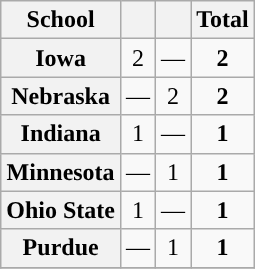<table class=wikitable style="text-align:center">
<tr>
<th>School</th>
<th></th>
<th></th>
<th>Total</th>
</tr>
<tr>
<th>Iowa</th>
<td>2</td>
<td>—</td>
<td><strong>2</strong></td>
</tr>
<tr>
<th>Nebraska</th>
<td>—</td>
<td>2</td>
<td><strong>2</strong></td>
</tr>
<tr>
<th>Indiana</th>
<td>1</td>
<td>—</td>
<td><strong>1</strong></td>
</tr>
<tr>
<th>Minnesota</th>
<td>—</td>
<td>1</td>
<td><strong>1</strong></td>
</tr>
<tr>
<th>Ohio State</th>
<td>1</td>
<td>—</td>
<td><strong>1</strong></td>
</tr>
<tr>
<th>Purdue</th>
<td>—</td>
<td>1</td>
<td><strong>1</strong></td>
</tr>
<tr>
</tr>
</table>
